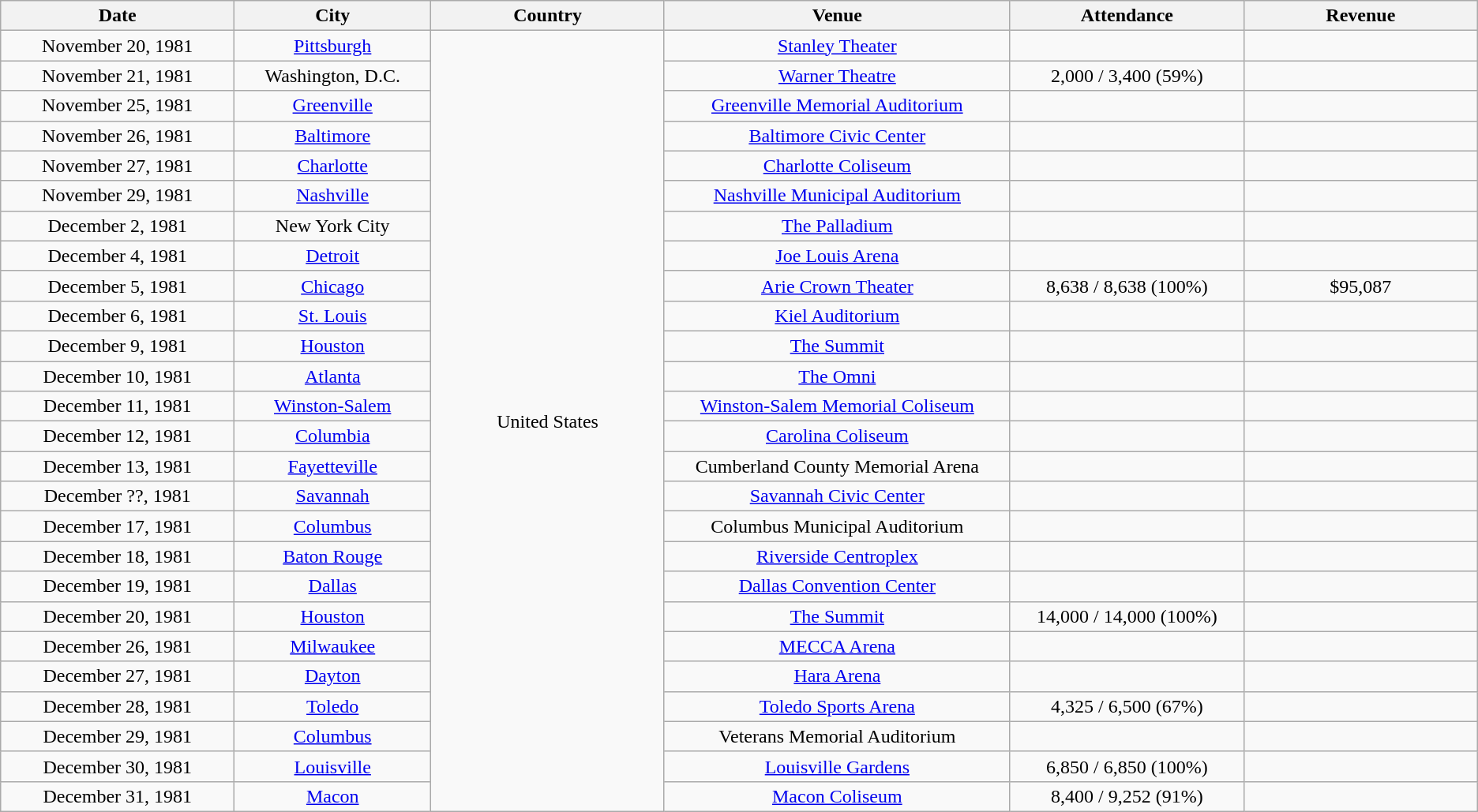<table class="wikitable" style="text-align:center;">
<tr>
<th scope="col" style="width:12em;">Date</th>
<th scope="col" style="width:10em;">City</th>
<th scope="col" style="width:12em;">Country</th>
<th scope="col" style="width:18em;">Venue</th>
<th scope="col" style="width:12em;">Attendance</th>
<th scope="col" style="width:12em;">Revenue</th>
</tr>
<tr>
<td>November 20, 1981</td>
<td><a href='#'>Pittsburgh</a></td>
<td rowspan="26">United States</td>
<td><a href='#'>Stanley Theater</a></td>
<td></td>
<td></td>
</tr>
<tr>
<td>November 21, 1981</td>
<td>Washington, D.C.</td>
<td><a href='#'>Warner Theatre</a></td>
<td>2,000 / 3,400 (59%)</td>
<td></td>
</tr>
<tr>
<td>November 25, 1981</td>
<td><a href='#'>Greenville</a></td>
<td><a href='#'>Greenville Memorial Auditorium</a></td>
<td></td>
<td></td>
</tr>
<tr>
<td>November 26, 1981</td>
<td><a href='#'>Baltimore</a></td>
<td><a href='#'>Baltimore Civic Center</a></td>
<td></td>
<td></td>
</tr>
<tr>
<td>November 27, 1981</td>
<td><a href='#'>Charlotte</a></td>
<td><a href='#'>Charlotte Coliseum</a></td>
<td></td>
<td></td>
</tr>
<tr>
<td>November 29, 1981</td>
<td><a href='#'>Nashville</a></td>
<td><a href='#'>Nashville Municipal Auditorium</a></td>
<td></td>
<td></td>
</tr>
<tr>
<td>December 2, 1981</td>
<td>New York City</td>
<td><a href='#'>The Palladium</a></td>
<td></td>
<td></td>
</tr>
<tr>
<td>December 4, 1981</td>
<td><a href='#'>Detroit</a></td>
<td><a href='#'>Joe Louis Arena</a></td>
<td></td>
<td></td>
</tr>
<tr>
<td>December 5, 1981</td>
<td><a href='#'>Chicago</a></td>
<td><a href='#'>Arie Crown Theater</a></td>
<td>8,638 / 8,638 (100%)</td>
<td>$95,087</td>
</tr>
<tr>
<td>December 6, 1981</td>
<td><a href='#'>St. Louis</a></td>
<td><a href='#'>Kiel Auditorium</a></td>
<td></td>
<td></td>
</tr>
<tr>
<td>December 9, 1981</td>
<td><a href='#'>Houston</a></td>
<td><a href='#'>The Summit</a></td>
<td></td>
<td></td>
</tr>
<tr>
<td>December 10, 1981</td>
<td><a href='#'>Atlanta</a></td>
<td><a href='#'>The Omni</a></td>
<td></td>
<td></td>
</tr>
<tr>
<td>December 11, 1981</td>
<td><a href='#'>Winston-Salem</a></td>
<td><a href='#'>Winston-Salem Memorial Coliseum</a></td>
<td></td>
<td></td>
</tr>
<tr>
<td>December 12, 1981</td>
<td><a href='#'>Columbia</a></td>
<td><a href='#'>Carolina Coliseum</a></td>
<td></td>
<td></td>
</tr>
<tr>
<td>December 13, 1981</td>
<td><a href='#'>Fayetteville</a></td>
<td>Cumberland County Memorial Arena</td>
<td></td>
<td></td>
</tr>
<tr>
<td>December ??, 1981</td>
<td><a href='#'>Savannah</a></td>
<td><a href='#'>Savannah Civic Center</a></td>
<td></td>
<td></td>
</tr>
<tr>
<td>December 17, 1981</td>
<td><a href='#'>Columbus</a></td>
<td>Columbus Municipal Auditorium</td>
<td></td>
<td></td>
</tr>
<tr>
<td>December 18, 1981</td>
<td><a href='#'>Baton Rouge</a></td>
<td><a href='#'>Riverside Centroplex</a></td>
<td></td>
<td></td>
</tr>
<tr>
<td align="center">December 19, 1981</td>
<td align="center"><a href='#'>Dallas</a></td>
<td align="center"><a href='#'>Dallas Convention Center</a></td>
<td></td>
<td></td>
</tr>
<tr>
<td>December 20, 1981</td>
<td><a href='#'>Houston</a></td>
<td><a href='#'>The Summit</a></td>
<td>14,000 / 14,000 (100%)</td>
<td></td>
</tr>
<tr>
<td>December 26, 1981</td>
<td><a href='#'>Milwaukee</a></td>
<td><a href='#'>MECCA Arena</a></td>
<td></td>
<td></td>
</tr>
<tr>
<td>December 27, 1981</td>
<td><a href='#'>Dayton</a></td>
<td><a href='#'>Hara Arena</a></td>
<td></td>
<td></td>
</tr>
<tr>
<td>December 28, 1981</td>
<td><a href='#'>Toledo</a></td>
<td><a href='#'>Toledo Sports Arena</a></td>
<td>4,325 / 6,500 (67%)</td>
<td></td>
</tr>
<tr>
<td>December 29, 1981</td>
<td><a href='#'>Columbus</a></td>
<td>Veterans Memorial Auditorium</td>
<td></td>
<td></td>
</tr>
<tr>
<td>December 30, 1981</td>
<td><a href='#'>Louisville</a></td>
<td><a href='#'>Louisville Gardens</a></td>
<td>6,850 / 6,850 (100%)</td>
<td></td>
</tr>
<tr>
<td>December 31, 1981</td>
<td><a href='#'>Macon</a></td>
<td><a href='#'>Macon Coliseum</a></td>
<td>8,400 / 9,252 (91%)</td>
<td></td>
</tr>
</table>
